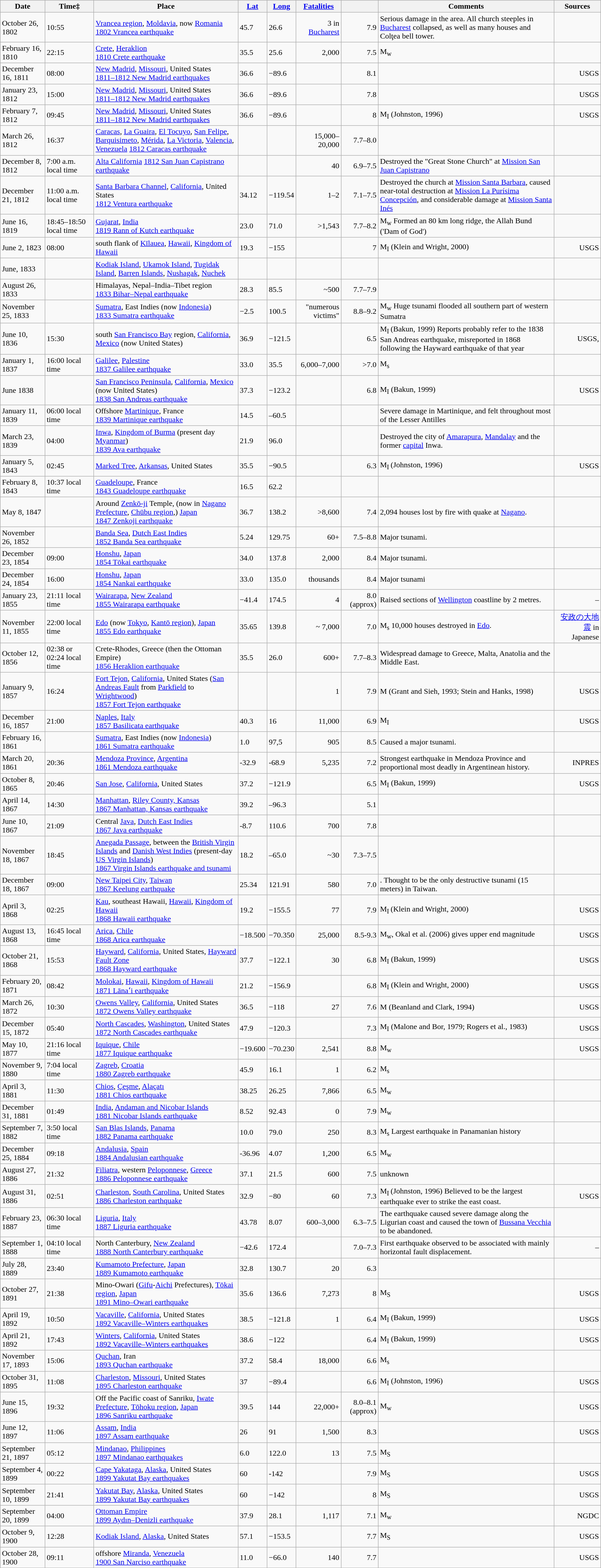<table class="wikitable sortable">
<tr>
<th>Date</th>
<th>Time‡</th>
<th>Place</th>
<th><a href='#'>Lat</a></th>
<th><a href='#'>Long</a></th>
<th><a href='#'>Fatalities</a></th>
<th></th>
<th>Comments</th>
<th>Sources<br></th>
</tr>
<tr>
<td>October 26, 1802</td>
<td>10:55</td>
<td><a href='#'>Vrancea region</a>, <a href='#'>Moldavia</a>, now <a href='#'>Romania</a><br><a href='#'>1802 Vrancea earthquake</a></td>
<td>45.7</td>
<td>26.6</td>
<td align="right">3 in <a href='#'>Bucharest</a></td>
<td align="right">7.9</td>
<td>Serious damage in the area. All church steeples in <a href='#'>Bucharest</a> collapsed, as well as many houses and Colţea bell tower.</td>
<td align="right"></td>
</tr>
<tr>
<td>February 16, 1810</td>
<td>22:15</td>
<td><a href='#'>Crete</a>, <a href='#'>Heraklion</a><br><a href='#'>1810 Crete earthquake</a></td>
<td>35.5</td>
<td>25.6</td>
<td align="right">2,000</td>
<td align="right">7.5</td>
<td>M<sub>w</sub></td>
<td align="right"></td>
</tr>
<tr>
<td>December 16, 1811</td>
<td>08:00</td>
<td><a href='#'>New Madrid</a>, <a href='#'>Missouri</a>, United States<br><a href='#'>1811–1812 New Madrid earthquakes</a></td>
<td>36.6</td>
<td>−89.6</td>
<td></td>
<td align="right">8.1</td>
<td></td>
<td align="right">USGS</td>
</tr>
<tr>
<td>January 23, 1812</td>
<td>15:00</td>
<td><a href='#'>New Madrid</a>, <a href='#'>Missouri</a>, United States<br><a href='#'>1811–1812 New Madrid earthquakes</a></td>
<td>36.6</td>
<td>−89.6</td>
<td></td>
<td align="right">7.8</td>
<td></td>
<td align="right">USGS</td>
</tr>
<tr>
<td>February 7, 1812</td>
<td>09:45</td>
<td><a href='#'>New Madrid</a>, <a href='#'>Missouri</a>, United States<br><a href='#'>1811–1812 New Madrid earthquakes</a></td>
<td>36.6</td>
<td>−89.6</td>
<td></td>
<td align="right">8</td>
<td>M<sub>I</sub> (Johnston, 1996)</td>
<td align="right">USGS</td>
</tr>
<tr>
<td>March 26, 1812</td>
<td>16:37</td>
<td><a href='#'>Caracas</a>, <a href='#'>La Guaira</a>, <a href='#'>El Tocuyo</a>, <a href='#'>San Felipe</a>, <a href='#'>Barquisimeto</a>, <a href='#'>Mérida</a>, <a href='#'>La Victoria</a>, <a href='#'>Valencia</a>, <a href='#'>Venezuela</a> <a href='#'>1812 Caracas earthquake</a></td>
<td></td>
<td></td>
<td align="right">15,000–20,000</td>
<td align="right">7.7–8.0</td>
<td></td>
<td></td>
</tr>
<tr>
<td>December 8, 1812</td>
<td>7:00 a.m. local time</td>
<td><a href='#'>Alta California</a> <a href='#'>1812 San Juan Capistrano earthquake</a></td>
<td></td>
<td></td>
<td align="right">40</td>
<td align="right">6.9–7.5</td>
<td>Destroyed the "Great Stone Church" at <a href='#'>Mission San Juan Capistrano</a></td>
<td align="right"></td>
</tr>
<tr>
<td>December 21, 1812</td>
<td>11:00 a.m. local time</td>
<td><a href='#'>Santa Barbara Channel</a>, <a href='#'>California</a>, United States<br><a href='#'>1812 Ventura earthquake</a></td>
<td>34.12</td>
<td>−119.54</td>
<td align="right">1–2</td>
<td align="right">7.1–7.5</td>
<td>Destroyed the church at <a href='#'>Mission Santa Barbara</a>, caused near-total destruction at <a href='#'>Mission La Purísima Concepción</a>, and considerable damage at <a href='#'>Mission Santa Inés</a></td>
<td align="right"></td>
</tr>
<tr>
<td>June 16, 1819</td>
<td>18:45–18:50 local time</td>
<td><a href='#'>Gujarat</a>, <a href='#'>India</a><br><a href='#'>1819 Rann of Kutch earthquake</a></td>
<td>23.0</td>
<td>71.0</td>
<td align="right">>1,543</td>
<td align="right">7.7–8.2</td>
<td>M<sub>w</sub> Formed an 80 km long ridge, the Allah Bund ('Dam of God')</td>
<td align="right"></td>
</tr>
<tr>
<td>June 2, 1823</td>
<td>08:00</td>
<td>south flank of <a href='#'>Kīlauea</a>, <a href='#'>Hawaii</a>, <a href='#'>Kingdom of Hawaii</a></td>
<td>19.3</td>
<td>−155</td>
<td></td>
<td align="right">7</td>
<td>M<sub>I</sub> (Klein and Wright, 2000)</td>
<td align="right">USGS</td>
</tr>
<tr>
<td>June, 1833</td>
<td></td>
<td><a href='#'>Kodiak Island</a>, <a href='#'>Ukamok Island</a>, <a href='#'>Tugidak Island</a>, <a href='#'>Barren Islands</a>, <a href='#'>Nushagak</a>, <a href='#'>Nuchek</a></td>
<td></td>
<td></td>
<td align="right"></td>
<td align="right"></td>
<td></td>
<td align="right"></td>
</tr>
<tr>
<td>August 26, 1833</td>
<td></td>
<td>Himalayas, Nepal–India–Tibet region<br><a href='#'>1833 Bihar–Nepal earthquake</a></td>
<td>28.3</td>
<td>85.5</td>
<td align="right">~500</td>
<td align="right">7.7–7.9</td>
<td></td>
<td align="right"></td>
</tr>
<tr>
<td>November 25, 1833</td>
<td></td>
<td><a href='#'>Sumatra</a>, East Indies (now <a href='#'>Indonesia</a>)<br><a href='#'>1833 Sumatra earthquake</a></td>
<td>−2.5</td>
<td>100.5</td>
<td align="right">"numerous victims"</td>
<td align="right">8.8–9.2</td>
<td>M<sub>w</sub> Huge tsunami flooded all southern part of western Sumatra</td>
<td align="right"></td>
</tr>
<tr>
<td>June 10, 1836</td>
<td>15:30</td>
<td>south <a href='#'>San Francisco Bay</a> region, <a href='#'>California</a>, <a href='#'>Mexico</a> (now United States)</td>
<td>36.9</td>
<td>−121.5</td>
<td></td>
<td align="right">6.5</td>
<td>M<sub>I </sub>(Bakun, 1999) Reports probably refer to the 1838 San Andreas earthquake, misreported in 1868 following the Hayward earthquake of that year</td>
<td align="right">USGS,</td>
</tr>
<tr>
<td>January 1, 1837</td>
<td>16:00 local time</td>
<td><a href='#'>Galilee</a>, <a href='#'>Palestine</a><br><a href='#'>1837 Galilee earthquake</a></td>
<td>33.0</td>
<td>35.5</td>
<td align="right">6,000–7,000</td>
<td align="right">>7.0</td>
<td>M<sub>s</sub></td>
<td align="right"></td>
</tr>
<tr>
<td data-sort-value="June 1, 1838">June 1838</td>
<td></td>
<td><a href='#'>San Francisco Peninsula</a>, <a href='#'>California</a>, <a href='#'>Mexico</a> (now United States)<br><a href='#'>1838 San Andreas earthquake</a></td>
<td>37.3</td>
<td>−123.2</td>
<td></td>
<td align="right">6.8</td>
<td>M<sub>I</sub> (Bakun, 1999)</td>
<td align="right">USGS</td>
</tr>
<tr>
<td>January 11, 1839</td>
<td>06:00 local time</td>
<td>Offshore <a href='#'>Martinique</a>, France<br><a href='#'>1839 Martinique earthquake</a></td>
<td>14.5</td>
<td>–60.5</td>
<td></td>
<td></td>
<td>Severe damage in Martinique, and felt throughout most of the Lesser Antilles</td>
<td></td>
</tr>
<tr>
<td>March 23, 1839</td>
<td>04:00</td>
<td><a href='#'>Inwa</a>, <a href='#'>Kingdom of Burma</a> (present day <a href='#'>Myanmar</a>)<br><a href='#'>1839 Ava earthquake</a></td>
<td>21.9</td>
<td>96.0</td>
<td></td>
<td></td>
<td>Destroyed the city of <a href='#'>Amarapura</a>, <a href='#'>Mandalay</a> and the former <a href='#'>capital</a> Inwa.</td>
<td align="right"></td>
</tr>
<tr>
<td>January 5, 1843</td>
<td>02:45</td>
<td><a href='#'>Marked Tree</a>, <a href='#'>Arkansas</a>, United States</td>
<td>35.5</td>
<td>−90.5</td>
<td></td>
<td align="right">6.3</td>
<td>M<sub>I </sub>(Johnston, 1996)</td>
<td align="right">USGS</td>
</tr>
<tr>
<td>February 8, 1843</td>
<td>10:37 local time</td>
<td><a href='#'>Guadeloupe</a>, France<br><a href='#'>1843 Guadeloupe earthquake</a></td>
<td>16.5</td>
<td>62.2</td>
<td></td>
<td></td>
<td></td>
<td></td>
</tr>
<tr>
<td>May 8, 1847</td>
<td></td>
<td>Around <a href='#'>Zenkō-ji</a> Temple, (now in <a href='#'>Nagano Prefecture</a>, <a href='#'>Chūbu region</a>,) <a href='#'>Japan</a><br> <a href='#'>1847 Zenkoji earthquake</a></td>
<td>36.7</td>
<td>138.2</td>
<td align="right">>8,600</td>
<td align="right">7.4</td>
<td>2,094 houses lost by fire with quake at <a href='#'>Nagano</a>.</td>
<td align="right"></td>
</tr>
<tr>
<td>November 26, 1852</td>
<td></td>
<td><a href='#'>Banda Sea</a>, <a href='#'>Dutch East Indies</a><br> <a href='#'>1852 Banda Sea earthquake</a></td>
<td>5.24</td>
<td>129.75</td>
<td align="right">60+</td>
<td align="right">7.5–8.8</td>
<td> Major tsunami.</td>
<td align="right"></td>
</tr>
<tr>
<td>December 23, 1854</td>
<td>09:00</td>
<td><a href='#'>Honshu</a>, <a href='#'>Japan</a><br><a href='#'>1854 Tōkai earthquake</a></td>
<td>34.0</td>
<td>137.8</td>
<td align="right">2,000</td>
<td align="right">8.4</td>
<td>Major tsunami.</td>
<td align="right"></td>
</tr>
<tr>
<td>December 24, 1854</td>
<td>16:00</td>
<td><a href='#'>Honshu</a>, <a href='#'>Japan</a><br><a href='#'>1854 Nankai earthquake</a></td>
<td>33.0</td>
<td>135.0</td>
<td align="right">thousands</td>
<td align="right">8.4</td>
<td>Major tsunami</td>
<td align="right"></td>
</tr>
<tr>
<td>January 23, 1855</td>
<td>21:11 local time</td>
<td><a href='#'>Wairarapa</a>, <a href='#'>New Zealand</a> <br><a href='#'>1855 Wairarapa earthquake</a></td>
<td>−41.4</td>
<td>174.5</td>
<td align="right">4</td>
<td align="right">8.0 (approx)</td>
<td>Raised sections of <a href='#'>Wellington</a> coastline by 2 metres.</td>
<td align="right">–</td>
</tr>
<tr>
<td>November 11, 1855</td>
<td>22:00 local time</td>
<td><a href='#'>Edo</a> (now <a href='#'>Tokyo</a>, <a href='#'>Kantō region</a>), <a href='#'>Japan</a> <br><a href='#'>1855 Edo earthquake</a></td>
<td>35.65</td>
<td>139.8</td>
<td align="right">~ 7,000</td>
<td align="right">7.0</td>
<td>M<sub>s</sub> 10,000 houses destroyed in <a href='#'>Edo</a>.</td>
<td align="right"><a href='#'>安政の大地震</a> in Japanese</td>
</tr>
<tr>
<td>October 12, 1856</td>
<td>02:38 or 02:24 local time</td>
<td>Crete-Rhodes, Greece (then the Ottoman Empire)<br><a href='#'>1856 Heraklion earthquake</a></td>
<td>35.5</td>
<td>26.0</td>
<td align="right">600+</td>
<td align="right">7.7–8.3 </td>
<td>Widespread damage to Greece, Malta, Anatolia and the Middle East.</td>
<td></td>
</tr>
<tr>
<td>January 9, 1857</td>
<td>16:24</td>
<td><a href='#'>Fort Tejon</a>, <a href='#'>California</a>, United States (<a href='#'>San Andreas Fault</a> from <a href='#'>Parkfield</a> to <a href='#'>Wrightwood</a>)<br><a href='#'>1857 Fort Tejon earthquake</a></td>
<td></td>
<td></td>
<td align="right">1</td>
<td align="right">7.9</td>
<td>M (Grant and Sieh, 1993; Stein and Hanks, 1998)</td>
<td align="right">USGS</td>
</tr>
<tr>
<td>December 16, 1857</td>
<td>21:00</td>
<td><a href='#'>Naples</a>, <a href='#'>Italy</a> <br><a href='#'>1857 Basilicata earthquake</a></td>
<td>40.3</td>
<td>16</td>
<td align="right">11,000</td>
<td align="right">6.9</td>
<td>M<sub>I</sub></td>
<td align="right">USGS</td>
</tr>
<tr>
<td>February 16, 1861</td>
<td></td>
<td><a href='#'>Sumatra</a>, East Indies (now <a href='#'>Indonesia</a>)<br><a href='#'>1861 Sumatra earthquake</a></td>
<td>1.0</td>
<td>97,5</td>
<td align="right">905</td>
<td align="right">8.5</td>
<td>Caused a major tsunami.</td>
<td align="right"></td>
</tr>
<tr>
<td>March 20, 1861</td>
<td>20:36</td>
<td><a href='#'>Mendoza Province</a>, <a href='#'>Argentina</a><br><a href='#'>1861 Mendoza earthquake</a></td>
<td>-32.9</td>
<td>-68.9</td>
<td align="right">5,235</td>
<td align="right">7.2</td>
<td>Strongest earthquake in Mendoza Province and proportional most deadly in Argentinean history.</td>
<td align="right">INPRES</td>
</tr>
<tr>
<td>October 8, 1865</td>
<td>20:46</td>
<td><a href='#'>San Jose</a>, <a href='#'>California</a>, United States</td>
<td>37.2</td>
<td>−121.9</td>
<td></td>
<td align="right">6.5</td>
<td>M<sub>I</sub> (Bakun, 1999)</td>
<td align="right">USGS</td>
</tr>
<tr>
<td>April 14, 1867</td>
<td>14:30</td>
<td><a href='#'>Manhattan</a>, <a href='#'>Riley County, Kansas</a><br><a href='#'>1867 Manhattan, Kansas earthquake</a></td>
<td>39.2</td>
<td>–96.3</td>
<td align="right"></td>
<td align="right">5.1</td>
<td></td>
<td align="right"></td>
</tr>
<tr>
<td>June 10, 1867</td>
<td>21:09</td>
<td>Central <a href='#'>Java</a>, <a href='#'>Dutch East Indies</a><br><a href='#'>1867 Java earthquake</a></td>
<td>-8.7</td>
<td>110.6</td>
<td align="right">700</td>
<td align="right">7.8</td>
<td></td>
<td align="right"></td>
</tr>
<tr>
<td>November 18, 1867</td>
<td>18:45</td>
<td><a href='#'>Anegada Passage</a>, between the <a href='#'>British Virgin Islands</a> and <a href='#'>Danish West Indies</a> (present-day <a href='#'>US Virgin Islands</a>)<br><a href='#'>1867 Virgin Islands earthquake and tsunami</a></td>
<td>18.2</td>
<td>–65.0</td>
<td align="right">~30</td>
<td align="right">7.3–7.5</td>
<td></td>
<td align="right"></td>
</tr>
<tr>
<td>December 18, 1867</td>
<td>09:00</td>
<td><a href='#'>New Taipei City</a>, <a href='#'>Taiwan</a><br><a href='#'>1867 Keelung earthquake</a></td>
<td>25.34</td>
<td>121.91</td>
<td align="right">580</td>
<td align="right">7.0</td>
<td>. Thought to be the only destructive tsunami (15 meters) in Taiwan.</td>
<td align="right"></td>
</tr>
<tr>
<td>April 3, 1868</td>
<td>02:25</td>
<td><a href='#'>Kau</a>, southeast Hawaii, <a href='#'>Hawaii</a>, <a href='#'>Kingdom of Hawaii</a><br><a href='#'>1868 Hawaii earthquake</a></td>
<td>19.2</td>
<td>−155.5</td>
<td align="right">77</td>
<td align="right">7.9</td>
<td>M<sub>I </sub>(Klein and Wright, 2000)</td>
<td align="right">USGS</td>
</tr>
<tr>
<td>August 13, 1868</td>
<td>16:45 local time</td>
<td><a href='#'>Arica</a>, <a href='#'>Chile</a><br><a href='#'>1868 Arica earthquake</a></td>
<td>−18.500</td>
<td>−70.350</td>
<td align="right">25,000</td>
<td align="right">8.5-9.3</td>
<td>M<sub>w</sub>, Okal et al. (2006) gives upper end magnitude</td>
<td align="right">USGS</td>
</tr>
<tr>
<td>October 21, 1868</td>
<td>15:53</td>
<td><a href='#'>Hayward</a>, <a href='#'>California</a>, United States, <a href='#'>Hayward Fault Zone</a><br><a href='#'>1868 Hayward earthquake</a></td>
<td>37.7</td>
<td>−122.1</td>
<td align="right">30</td>
<td align="right">6.8</td>
<td>M<sub>I</sub> (Bakun, 1999)</td>
<td align="right">USGS</td>
</tr>
<tr>
<td>February 20, 1871</td>
<td>08:42</td>
<td><a href='#'>Molokai</a>, <a href='#'>Hawaii</a>, <a href='#'>Kingdom of Hawaii</a><br> <a href='#'>1871 Lānaʻi earthquake</a></td>
<td>21.2</td>
<td>−156.9</td>
<td></td>
<td align="right">6.8</td>
<td>M<sub>I</sub> (Klein and Wright, 2000)</td>
<td align="right">USGS</td>
</tr>
<tr>
<td>March 26, 1872</td>
<td>10:30</td>
<td><a href='#'>Owens Valley</a>, <a href='#'>California</a>, United States<br><a href='#'>1872 Owens Valley earthquake</a></td>
<td>36.5</td>
<td>−118</td>
<td align="right">27</td>
<td align="right">7.6</td>
<td>M (Beanland and Clark, 1994)</td>
<td align="right">USGS</td>
</tr>
<tr>
<td>December 15, 1872</td>
<td>05:40</td>
<td><a href='#'>North Cascades</a>, <a href='#'>Washington</a>, United States <br> <a href='#'>1872 North Cascades earthquake</a></td>
<td>47.9</td>
<td>−120.3</td>
<td></td>
<td align="right">7.3</td>
<td>M<sub>I</sub> (Malone and Bor, 1979; Rogers et al., 1983)</td>
<td align="right">USGS</td>
</tr>
<tr>
<td>May 10, 1877</td>
<td>21:16 local time</td>
<td><a href='#'>Iquique</a>, <a href='#'>Chile</a><br><a href='#'>1877 Iquique earthquake</a></td>
<td>−19.600</td>
<td>−70.230</td>
<td align="right">2,541</td>
<td align="right">8.8</td>
<td>M<sub>w</sub></td>
<td align="right">USGS</td>
</tr>
<tr>
<td>November 9, 1880</td>
<td>7:04 local time</td>
<td><a href='#'>Zagreb</a>, <a href='#'>Croatia</a><br><a href='#'>1880 Zagreb earthquake</a></td>
<td>45.9</td>
<td>16.1</td>
<td align="right">1</td>
<td align="right">6.2</td>
<td>M<sub>s</sub></td>
<td align="right"></td>
</tr>
<tr>
<td>April 3, 1881</td>
<td>11:30</td>
<td><a href='#'>Chios</a>, <a href='#'>Çeşme</a>, <a href='#'>Alaçatı</a><br><a href='#'>1881 Chios earthquake</a></td>
<td>38.25</td>
<td>26.25</td>
<td align="right">7,866</td>
<td align="right">6.5</td>
<td>M<sub>w</sub></td>
<td align="right"></td>
</tr>
<tr>
<td>December 31, 1881</td>
<td>01:49</td>
<td><a href='#'>India</a>, <a href='#'>Andaman and Nicobar Islands</a><br><a href='#'>1881 Nicobar Islands earthquake</a></td>
<td>8.52</td>
<td>92.43</td>
<td align="right">0</td>
<td align="right">7.9</td>
<td>M<sub>w</sub></td>
<td align="right"></td>
</tr>
<tr>
<td>September 7, 1882</td>
<td>3:50 local time</td>
<td><a href='#'>San Blas Islands</a>, <a href='#'>Panama</a><br><a href='#'>1882 Panama earthquake</a></td>
<td>10.0</td>
<td>79.0</td>
<td align="right">250</td>
<td align="right">8.3</td>
<td>M<sub>s</sub> Largest earthquake in Panamanian history</td>
<td align="right"></td>
</tr>
<tr>
<td>December 25, 1884</td>
<td>09:18</td>
<td><a href='#'>Andalusia</a>, <a href='#'>Spain</a><br><a href='#'>1884 Andalusian earthquake</a></td>
<td>-36.96</td>
<td>4.07</td>
<td align="right">1,200</td>
<td align="right">6.5</td>
<td>M<sub>w</sub></td>
<td></td>
</tr>
<tr>
<td>August 27, 1886</td>
<td>21:32</td>
<td><a href='#'>Filiatra</a>, western <a href='#'>Peloponnese</a>, <a href='#'>Greece</a><br><a href='#'>1886 Peloponnese earthquake</a></td>
<td>37.1</td>
<td>21.5</td>
<td align="right">600</td>
<td align="right">7.5</td>
<td>unknown</td>
<td align="right"></td>
</tr>
<tr>
<td>August 31, 1886</td>
<td>02:51</td>
<td><a href='#'>Charleston</a>, <a href='#'>South Carolina</a>, United States <br> <a href='#'>1886 Charleston earthquake</a></td>
<td>32.9</td>
<td>−80</td>
<td align="right">60</td>
<td align="right">7.3</td>
<td>M<sub>I </sub>(Johnston, 1996) Believed to be the largest earthquake ever to strike the east coast.</td>
<td align="right">USGS</td>
</tr>
<tr>
<td>February 23, 1887</td>
<td>06:30 local time</td>
<td><a href='#'>Liguria</a>, <a href='#'>Italy</a><br><a href='#'>1887 Liguria earthquake</a></td>
<td>43.78</td>
<td>8.07</td>
<td align="right">600–3,000</td>
<td align="right">6.3–7.5</td>
<td> The earthquake caused severe damage along the Ligurian coast and caused the town of <a href='#'>Bussana Vecchia</a> to be abandoned.</td>
<td align="right"></td>
</tr>
<tr>
<td>September 1, 1888</td>
<td>04:10 local time</td>
<td>North Canterbury, <a href='#'>New Zealand</a><br> <a href='#'>1888 North Canterbury earthquake</a></td>
<td>−42.6</td>
<td>172.4</td>
<td align="right"></td>
<td align="right">7.0–7.3</td>
<td>First earthquake observed to be associated with mainly horizontal fault displacement.</td>
<td align="right">–</td>
</tr>
<tr>
<td>July 28, 1889</td>
<td>23:40</td>
<td><a href='#'>Kumamoto Prefecture</a>, <a href='#'>Japan</a><br> <a href='#'>1889 Kumamoto earthquake</a></td>
<td>32.8</td>
<td>130.7</td>
<td align="right">20</td>
<td align="right">6.3</td>
<td></td>
<td align="right"></td>
</tr>
<tr>
<td>October 27, 1891</td>
<td>21:38</td>
<td>Mino-Owari (<a href='#'>Gifu</a>-<a href='#'>Aichi</a> Prefectures), <a href='#'>Tōkai region</a>, <a href='#'>Japan</a><br><a href='#'>1891 Mino–Owari earthquake</a></td>
<td>35.6</td>
<td>136.6</td>
<td align="right">7,273</td>
<td align="right">8</td>
<td>M<sub>S</sub></td>
<td align="right">USGS</td>
</tr>
<tr>
<td>April 19, 1892</td>
<td>10:50</td>
<td><a href='#'>Vacaville</a>, <a href='#'>California</a>, United States<br><a href='#'>1892 Vacaville–Winters earthquakes</a></td>
<td>38.5</td>
<td>−121.8</td>
<td align="right">1</td>
<td align="right">6.4</td>
<td>M<sub>I</sub> (Bakun, 1999)</td>
<td align="right">USGS</td>
</tr>
<tr>
<td>April 21, 1892</td>
<td>17:43</td>
<td><a href='#'>Winters</a>, <a href='#'>California</a>, United States<br><a href='#'>1892 Vacaville–Winters earthquakes</a></td>
<td>38.6</td>
<td>−122</td>
<td></td>
<td align="right">6.4</td>
<td>M<sub>I</sub> (Bakun, 1999)</td>
<td align="right">USGS</td>
</tr>
<tr>
<td>November 17, 1893</td>
<td>15:06</td>
<td><a href='#'>Quchan</a>, Iran<br><a href='#'>1893 Quchan earthquake</a></td>
<td>37.2</td>
<td>58.4</td>
<td align="right">18,000</td>
<td align="right">6.6</td>
<td>M<sub>s</sub></td>
<td align="right"></td>
</tr>
<tr>
<td>October 31, 1895</td>
<td>11:08</td>
<td><a href='#'>Charleston</a>, <a href='#'>Missouri</a>, United States<br><a href='#'>1895 Charleston earthquake</a></td>
<td>37</td>
<td>−89.4</td>
<td></td>
<td align="right">6.6</td>
<td>M<sub>I</sub> (Johnston, 1996)</td>
<td align="right">USGS</td>
</tr>
<tr>
<td>June 15, 1896</td>
<td>19:32</td>
<td>Off the Pacific coast of Sanriku, <a href='#'>Iwate Prefecture</a>, <a href='#'>Tōhoku region</a>, <a href='#'>Japan</a><br><a href='#'>1896 Sanriku earthquake</a></td>
<td>39.5</td>
<td>144</td>
<td align="right">22,000+</td>
<td align="right">8.0–8.1 (approx)</td>
<td>M<sub>w</sub></td>
<td align="right">USGS</td>
</tr>
<tr>
<td>June 12, 1897</td>
<td>11:06</td>
<td><a href='#'>Assam</a>, <a href='#'>India</a><br><a href='#'>1897 Assam earthquake</a></td>
<td>26</td>
<td>91</td>
<td align="right">1,500</td>
<td align="right">8.3</td>
<td></td>
<td align="right">USGS</td>
</tr>
<tr>
<td>September 21, 1897</td>
<td>05:12</td>
<td><a href='#'>Mindanao</a>, <a href='#'>Philippines</a><br><a href='#'>1897 Mindanao earthquakes</a></td>
<td>6.0</td>
<td>122.0</td>
<td align="right">13</td>
<td align="right">7.5</td>
<td>M<sub>S</sub></td>
<td align="right"></td>
</tr>
<tr>
<td>September 4, 1899</td>
<td>00:22</td>
<td><a href='#'>Cape Yakataga</a>, <a href='#'>Alaska</a>, United States<br> <a href='#'>1899 Yakutat Bay earthquakes</a></td>
<td>60</td>
<td>-142</td>
<td></td>
<td align="right">7.9</td>
<td>M<sub>S</sub></td>
<td align="right">USGS</td>
</tr>
<tr>
<td>September 10, 1899</td>
<td>21:41</td>
<td><a href='#'>Yakutat Bay</a>, <a href='#'>Alaska</a>, United States<br> <a href='#'>1899 Yakutat Bay earthquakes</a></td>
<td>60</td>
<td>−142</td>
<td></td>
<td align="right">8</td>
<td>M<sub>S</sub></td>
<td align="right">USGS</td>
</tr>
<tr>
<td>September 20, 1899</td>
<td>04:00</td>
<td><a href='#'>Ottoman Empire</a><br> <a href='#'>1899 Aydın–Denizli earthquake</a></td>
<td>37.9</td>
<td>28.1</td>
<td align="right">1,117</td>
<td align="right">7.1</td>
<td>M<sub>w</sub></td>
<td align="right">NGDC</td>
</tr>
<tr>
<td>October 9, 1900</td>
<td>12:28</td>
<td><a href='#'>Kodiak Island</a>, <a href='#'>Alaska</a>, United States</td>
<td>57.1</td>
<td>−153.5</td>
<td></td>
<td align="right">7.7</td>
<td>M<sub>S</sub></td>
<td align="right">USGS</td>
</tr>
<tr>
<td>October 28, 1900</td>
<td>09:11</td>
<td>offshore <a href='#'>Miranda</a>, <a href='#'>Venezuela</a><br><a href='#'>1900 San Narciso earthquake</a></td>
<td>11.0</td>
<td>−66.0</td>
<td align="right">140</td>
<td align="right">7.7</td>
<td></td>
<td align="right">USGS</td>
</tr>
</table>
